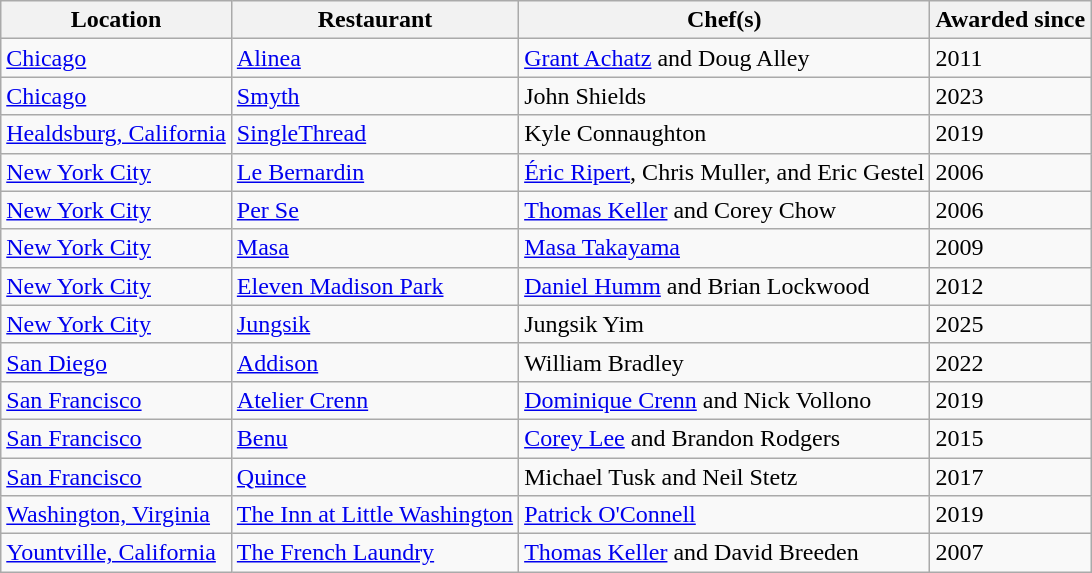<table class="wikitable sortable plainrowheaders" style="text-align:left;"">
<tr>
<th scope="col">Location</th>
<th scope="col">Restaurant</th>
<th scope="col">Chef(s)</th>
<th scope="col">Awarded since</th>
</tr>
<tr>
<td><a href='#'>Chicago</a></td>
<td><a href='#'>Alinea</a></td>
<td><a href='#'>Grant Achatz</a> and Doug Alley</td>
<td>2011</td>
</tr>
<tr>
<td><a href='#'>Chicago</a></td>
<td><a href='#'>Smyth</a></td>
<td>John Shields</td>
<td>2023</td>
</tr>
<tr>
<td><a href='#'>Healdsburg, California</a></td>
<td><a href='#'>SingleThread</a></td>
<td>Kyle Connaughton</td>
<td>2019</td>
</tr>
<tr>
<td><a href='#'>New York City</a></td>
<td><a href='#'>Le Bernardin</a></td>
<td><a href='#'>Éric Ripert</a>, Chris Muller, and Eric Gestel</td>
<td>2006</td>
</tr>
<tr>
<td><a href='#'>New York City</a></td>
<td><a href='#'>Per Se</a></td>
<td><a href='#'>Thomas Keller</a> and Corey Chow</td>
<td>2006</td>
</tr>
<tr>
<td><a href='#'>New York City</a></td>
<td><a href='#'>Masa</a></td>
<td><a href='#'>Masa Takayama</a></td>
<td>2009</td>
</tr>
<tr>
<td><a href='#'>New York City</a></td>
<td><a href='#'>Eleven Madison Park</a></td>
<td><a href='#'>Daniel Humm</a> and Brian Lockwood</td>
<td>2012</td>
</tr>
<tr>
<td><a href='#'>New York City</a></td>
<td><a href='#'>Jungsik</a></td>
<td>Jungsik Yim</td>
<td>2025</td>
</tr>
<tr>
<td><a href='#'>San Diego</a></td>
<td><a href='#'>Addison</a></td>
<td>William Bradley</td>
<td>2022</td>
</tr>
<tr>
<td><a href='#'>San Francisco</a></td>
<td><a href='#'>Atelier Crenn</a></td>
<td><a href='#'>Dominique Crenn</a> and Nick Vollono</td>
<td>2019</td>
</tr>
<tr>
<td><a href='#'>San Francisco</a></td>
<td><a href='#'>Benu</a></td>
<td><a href='#'>Corey Lee</a> and Brandon Rodgers</td>
<td>2015</td>
</tr>
<tr>
<td><a href='#'>San Francisco</a></td>
<td><a href='#'>Quince</a></td>
<td>Michael Tusk and Neil Stetz</td>
<td>2017</td>
</tr>
<tr>
<td><a href='#'>Washington, Virginia</a></td>
<td><a href='#'>The Inn at Little Washington</a></td>
<td><a href='#'>Patrick O'Connell</a></td>
<td>2019</td>
</tr>
<tr>
<td><a href='#'>Yountville, California</a></td>
<td><a href='#'>The French Laundry</a></td>
<td><a href='#'>Thomas Keller</a> and David Breeden</td>
<td>2007</td>
</tr>
</table>
